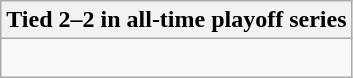<table class="wikitable collapsible collapsed">
<tr>
<th>Tied 2–2 in all-time playoff series</th>
</tr>
<tr>
<td><br>


</td>
</tr>
</table>
